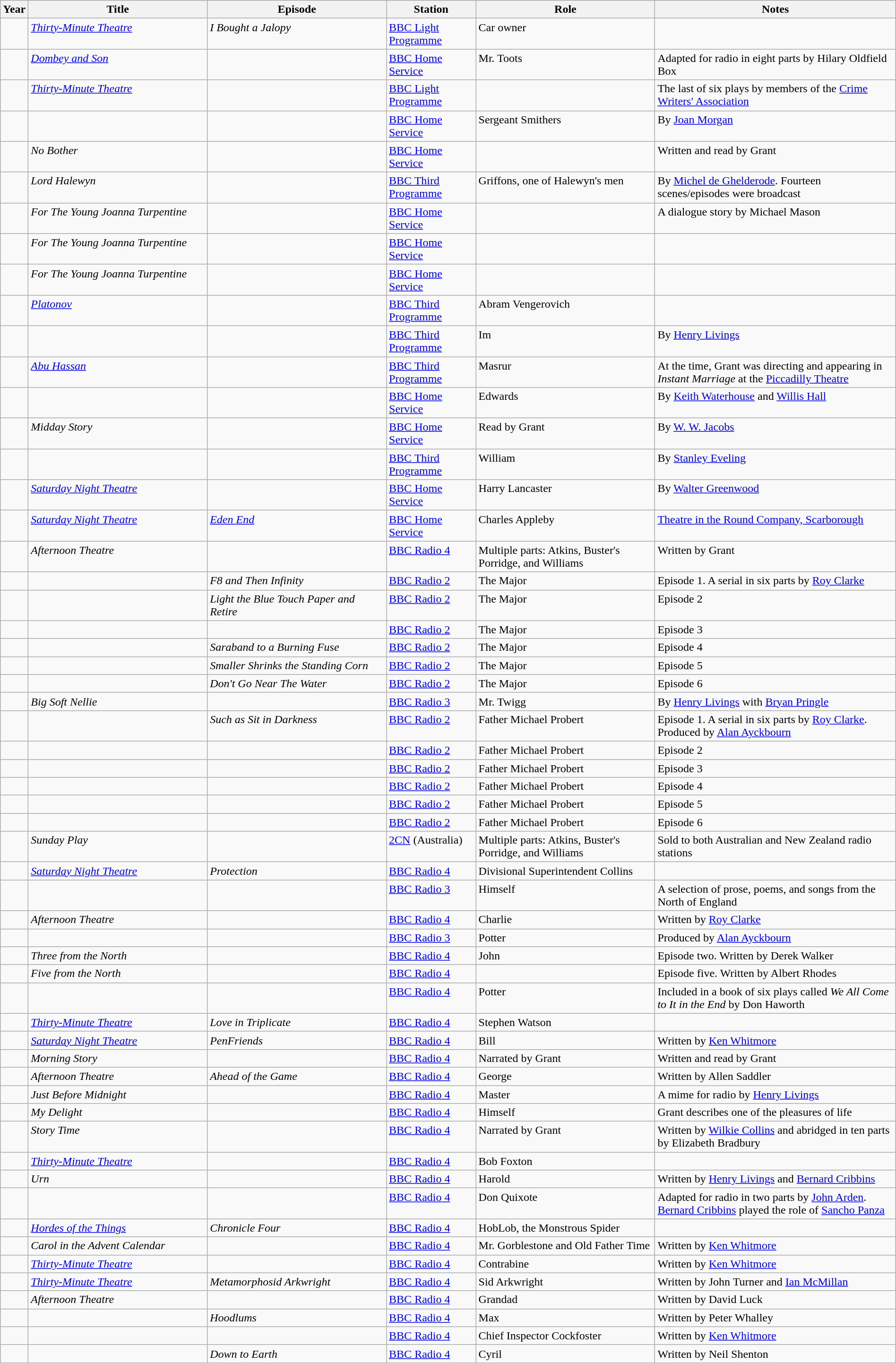<table class="wikitable plainrowheaders sortable mw-collapsible" style="margin-right: 0">
<tr>
<th scope="col">Year</th>
<th scope="col" style="width: 20%">Title</th>
<th scope="col" style="width: 20%">Episode</th>
<th scope="col" style="width: 10%">Station</th>
<th scope="col" style="width: 20%">Role</th>
<th scope="col" class="unsortable">Notes</th>
</tr>
<tr style="vertical-align: top">
<td scope="row"> </td>
<td><em><a href='#'>Thirty-Minute Theatre</a></em></td>
<td><em>I Bought a Jalopy</em></td>
<td><a href='#'>BBC Light Programme</a></td>
<td>Car owner</td>
<td></td>
</tr>
<tr style="vertical-align: top">
<td scope="row"></td>
<td><em><a href='#'>Dombey and Son</a></em></td>
<td></td>
<td><a href='#'>BBC Home Service</a></td>
<td>Mr. Toots</td>
<td>Adapted for radio in eight parts by Hilary Oldfield Box</td>
</tr>
<tr style="vertical-align: top">
<td scope="row"></td>
<td><em><a href='#'>Thirty-Minute Theatre</a></em></td>
<td></td>
<td><a href='#'>BBC Light Programme</a></td>
<td></td>
<td>The last of six plays by members of the <a href='#'>Crime Writers' Association</a></td>
</tr>
<tr style="vertical-align: top">
<td scope="row"></td>
<td></td>
<td></td>
<td><a href='#'>BBC Home Service</a></td>
<td>Sergeant Smithers</td>
<td>By <a href='#'>Joan Morgan</a></td>
</tr>
<tr style="vertical-align: top">
<td scope="row"></td>
<td><em>No Bother</em></td>
<td></td>
<td><a href='#'>BBC Home Service</a></td>
<td></td>
<td>Written and read by Grant</td>
</tr>
<tr style="vertical-align: top">
<td scope="row"></td>
<td><em>Lord Halewyn</em></td>
<td></td>
<td><a href='#'>BBC Third Programme</a></td>
<td>Griffons, one of Halewyn's men</td>
<td>By <a href='#'>Michel de Ghelderode</a>. Fourteen scenes/episodes were broadcast</td>
</tr>
<tr style="vertical-align: top">
<td scope="row"></td>
<td><em>For The Young Joanna Turpentine</em></td>
<td></td>
<td><a href='#'>BBC Home Service</a></td>
<td></td>
<td>A dialogue story by Michael Mason</td>
</tr>
<tr style="vertical-align: top">
<td scope="row"></td>
<td><em>For The Young Joanna Turpentine</em></td>
<td></td>
<td><a href='#'>BBC Home Service</a></td>
<td></td>
<td></td>
</tr>
<tr style="vertical-align: top">
<td scope="row"></td>
<td><em>For The Young Joanna Turpentine</em></td>
<td></td>
<td><a href='#'>BBC Home Service</a></td>
<td></td>
<td></td>
</tr>
<tr style="vertical-align: top">
<td scope="row"></td>
<td><em><a href='#'>Platonov</a></em></td>
<td></td>
<td><a href='#'>BBC Third Programme</a></td>
<td>Abram Vengerovich</td>
<td></td>
</tr>
<tr style="vertical-align: top">
<td scope="row"></td>
<td></td>
<td></td>
<td><a href='#'>BBC Third Programme</a></td>
<td>Im</td>
<td>By <a href='#'>Henry Livings</a></td>
</tr>
<tr style="vertical-align: top">
<td scope="row"></td>
<td><em><a href='#'>Abu Hassan</a></em></td>
<td></td>
<td><a href='#'>BBC Third Programme</a></td>
<td>Masrur</td>
<td>At the time, Grant was directing and appearing in <em>Instant Marriage</em> at the <a href='#'>Piccadilly Theatre</a></td>
</tr>
<tr style="vertical-align: top">
<td scope="row"></td>
<td></td>
<td></td>
<td><a href='#'>BBC Home Service</a></td>
<td>Edwards</td>
<td>By <a href='#'>Keith Waterhouse</a> and <a href='#'>Willis Hall</a></td>
</tr>
<tr style="vertical-align: top">
<td scope="row"></td>
<td><em>Midday Story</em></td>
<td></td>
<td><a href='#'>BBC Home Service</a></td>
<td>Read by Grant</td>
<td>By <a href='#'>W. W. Jacobs</a></td>
</tr>
<tr style="vertical-align: top">
<td scope="row"></td>
<td></td>
<td></td>
<td><a href='#'>BBC Third Programme</a></td>
<td>William</td>
<td>By <a href='#'>Stanley Eveling</a></td>
</tr>
<tr style="vertical-align: top">
<td scope="row"></td>
<td><em><a href='#'>Saturday Night Theatre</a></em></td>
<td></td>
<td><a href='#'>BBC Home Service</a></td>
<td>Harry Lancaster</td>
<td>By <a href='#'>Walter Greenwood</a></td>
</tr>
<tr style="vertical-align: top">
<td scope="row"></td>
<td><em><a href='#'>Saturday Night Theatre</a></em></td>
<td><em><a href='#'>Eden End</a></em></td>
<td><a href='#'>BBC Home Service</a></td>
<td>Charles Appleby</td>
<td><a href='#'>Theatre in the Round Company, Scarborough</a></td>
</tr>
<tr style="vertical-align: top">
<td scope="row"></td>
<td><em>Afternoon Theatre</em></td>
<td></td>
<td><a href='#'>BBC Radio 4</a></td>
<td>Multiple parts: Atkins, Buster's Porridge, and Williams</td>
<td>Written by Grant</td>
</tr>
<tr style="vertical-align: top">
<td scope="row"></td>
<td></td>
<td><em>F8 and Then Infinity</em></td>
<td><a href='#'>BBC Radio 2</a></td>
<td>The Major</td>
<td>Episode 1. A serial in six parts by <a href='#'>Roy Clarke</a></td>
</tr>
<tr style="vertical-align: top">
<td scope="row"></td>
<td></td>
<td><em>Light the Blue Touch Paper and Retire</em></td>
<td><a href='#'>BBC Radio 2</a></td>
<td>The Major</td>
<td>Episode 2</td>
</tr>
<tr style="vertical-align: top">
<td scope="row"></td>
<td></td>
<td></td>
<td><a href='#'>BBC Radio 2</a></td>
<td>The Major</td>
<td>Episode 3</td>
</tr>
<tr style="vertical-align: top">
<td scope="row"></td>
<td></td>
<td><em>Saraband to a Burning Fuse</em></td>
<td><a href='#'>BBC Radio 2</a></td>
<td>The Major</td>
<td>Episode 4</td>
</tr>
<tr style="vertical-align: top">
<td scope="row"></td>
<td></td>
<td><em>Smaller Shrinks the Standing Corn</em></td>
<td><a href='#'>BBC Radio 2</a></td>
<td>The Major</td>
<td>Episode 5</td>
</tr>
<tr style="vertical-align: top">
<td scope="row"></td>
<td></td>
<td><em>Don't Go Near The Water</em></td>
<td><a href='#'>BBC Radio 2</a></td>
<td>The Major</td>
<td>Episode 6</td>
</tr>
<tr style="vertical-align: top">
<td scope="row"></td>
<td><em>Big Soft Nellie</em></td>
<td></td>
<td><a href='#'>BBC Radio 3</a></td>
<td>Mr. Twigg</td>
<td>By <a href='#'>Henry Livings</a> with <a href='#'>Bryan Pringle</a></td>
</tr>
<tr style="vertical-align: top">
<td scope="row"></td>
<td></td>
<td><em>Such as Sit in Darkness</em></td>
<td><a href='#'>BBC Radio 2</a></td>
<td>Father Michael Probert</td>
<td>Episode 1. A serial in six parts by <a href='#'>Roy Clarke</a>. Produced by <a href='#'>Alan Ayckbourn</a></td>
</tr>
<tr style="vertical-align: top">
<td scope="row"></td>
<td></td>
<td></td>
<td><a href='#'>BBC Radio 2</a></td>
<td>Father Michael Probert</td>
<td>Episode 2</td>
</tr>
<tr style="vertical-align: top">
<td scope="row"></td>
<td></td>
<td></td>
<td><a href='#'>BBC Radio 2</a></td>
<td>Father Michael Probert</td>
<td>Episode 3</td>
</tr>
<tr style="vertical-align: top">
<td scope="row"></td>
<td></td>
<td></td>
<td><a href='#'>BBC Radio 2</a></td>
<td>Father Michael Probert</td>
<td>Episode 4</td>
</tr>
<tr style="vertical-align: top">
<td scope="row"></td>
<td></td>
<td></td>
<td><a href='#'>BBC Radio 2</a></td>
<td>Father Michael Probert</td>
<td>Episode 5</td>
</tr>
<tr style="vertical-align: top">
<td scope="row"></td>
<td></td>
<td></td>
<td><a href='#'>BBC Radio 2</a></td>
<td>Father Michael Probert</td>
<td>Episode 6</td>
</tr>
<tr style="vertical-align: top">
<td scope="row"></td>
<td><em>Sunday Play</em></td>
<td></td>
<td><a href='#'>2CN</a> (Australia)</td>
<td>Multiple parts: Atkins, Buster's Porridge, and Williams</td>
<td>Sold to both Australian and New Zealand radio stations</td>
</tr>
<tr style="vertical-align: top">
<td scope="row"></td>
<td><em><a href='#'>Saturday Night Theatre</a></em></td>
<td><em>Protection</em></td>
<td><a href='#'>BBC Radio 4</a></td>
<td>Divisional Superintendent Collins</td>
<td></td>
</tr>
<tr style="vertical-align: top">
<td scope="row"></td>
<td></td>
<td></td>
<td><a href='#'>BBC Radio 3</a></td>
<td>Himself</td>
<td>A selection of prose, poems, and songs from the North of England</td>
</tr>
<tr style="vertical-align: top">
<td scope="row"></td>
<td><em>Afternoon Theatre</em></td>
<td></td>
<td><a href='#'>BBC Radio 4</a></td>
<td>Charlie</td>
<td>Written by <a href='#'>Roy Clarke</a></td>
</tr>
<tr style="vertical-align: top">
<td scope="row"></td>
<td></td>
<td></td>
<td><a href='#'>BBC Radio 3</a></td>
<td>Potter</td>
<td>Produced by <a href='#'>Alan Ayckbourn</a></td>
</tr>
<tr style="vertical-align: top">
<td scope="row"></td>
<td><em>Three from the North</em></td>
<td></td>
<td><a href='#'>BBC Radio 4</a></td>
<td>John</td>
<td>Episode two. Written by Derek Walker</td>
</tr>
<tr style="vertical-align: top">
<td scope="row"></td>
<td><em>Five from the North</em></td>
<td></td>
<td><a href='#'>BBC Radio 4</a></td>
<td></td>
<td>Episode five. Written by Albert Rhodes</td>
</tr>
<tr style="vertical-align: top">
<td scope="row"></td>
<td></td>
<td></td>
<td><a href='#'>BBC Radio 4</a></td>
<td>Potter</td>
<td>Included in a book of six plays called <em>We All Come to It in the End</em> by Don Haworth</td>
</tr>
<tr style="vertical-align: top">
<td scope="row"></td>
<td><em><a href='#'>Thirty-Minute Theatre</a></em></td>
<td><em>Love in Triplicate</em></td>
<td><a href='#'>BBC Radio 4</a></td>
<td>Stephen Watson</td>
<td></td>
</tr>
<tr style="vertical-align: top">
<td scope="row"></td>
<td><em><a href='#'>Saturday Night Theatre</a></em></td>
<td><em>PenFriends</em></td>
<td><a href='#'>BBC Radio 4</a></td>
<td>Bill</td>
<td>Written by <a href='#'>Ken Whitmore</a></td>
</tr>
<tr style="vertical-align: top">
<td scope="row"></td>
<td><em>Morning Story</em></td>
<td></td>
<td><a href='#'>BBC Radio 4</a></td>
<td>Narrated by Grant</td>
<td>Written and read by Grant</td>
</tr>
<tr style="vertical-align: top">
<td scope="row"></td>
<td><em>Afternoon Theatre</em></td>
<td><em>Ahead of the Game</em></td>
<td><a href='#'>BBC Radio 4</a></td>
<td>George</td>
<td>Written by Allen Saddler</td>
</tr>
<tr style="vertical-align: top">
<td scope="row"></td>
<td><em>Just Before Midnight</em></td>
<td></td>
<td><a href='#'>BBC Radio 4</a></td>
<td>Master</td>
<td>A mime for radio by <a href='#'>Henry Livings</a></td>
</tr>
<tr style="vertical-align: top">
<td scope="row"></td>
<td><em>My Delight</em></td>
<td></td>
<td><a href='#'>BBC Radio 4</a></td>
<td>Himself</td>
<td>Grant describes one of the pleasures of life</td>
</tr>
<tr style="vertical-align: top">
<td scope="row"></td>
<td><em>Story Time</em></td>
<td></td>
<td><a href='#'>BBC Radio 4</a></td>
<td>Narrated by Grant</td>
<td>Written by <a href='#'>Wilkie Collins</a> and abridged in ten parts by Elizabeth Bradbury</td>
</tr>
<tr style="vertical-align: top">
<td scope="row"></td>
<td><em><a href='#'>Thirty-Minute Theatre</a></em></td>
<td></td>
<td><a href='#'>BBC Radio 4</a></td>
<td>Bob Foxton</td>
<td></td>
</tr>
<tr style="vertical-align: top">
<td scope="row"></td>
<td><em>Urn</em></td>
<td></td>
<td><a href='#'>BBC Radio 4</a></td>
<td>Harold</td>
<td>Written by <a href='#'>Henry Livings</a> and <a href='#'>Bernard Cribbins</a></td>
</tr>
<tr style="vertical-align: top">
<td scope="row"></td>
<td></td>
<td></td>
<td><a href='#'>BBC Radio 4</a></td>
<td>Don Quixote</td>
<td>Adapted for radio in two parts by <a href='#'>John Arden</a>. <a href='#'>Bernard Cribbins</a> played the role of <a href='#'>Sancho Panza</a></td>
</tr>
<tr style="vertical-align: top">
<td scope="row"></td>
<td><em><a href='#'>Hordes of the Things</a></em></td>
<td><em>Chronicle Four</em></td>
<td><a href='#'>BBC Radio 4</a></td>
<td>HobLob, the Monstrous Spider</td>
<td></td>
</tr>
<tr style="vertical-align: top">
<td scope="row"></td>
<td><em>Carol in the Advent Calendar</em></td>
<td></td>
<td><a href='#'>BBC Radio 4</a></td>
<td>Mr. Gorblestone and Old Father Time</td>
<td>Written by <a href='#'>Ken Whitmore</a></td>
</tr>
<tr style="vertical-align: top">
<td scope="row"></td>
<td><em><a href='#'>Thirty-Minute Theatre</a></em></td>
<td></td>
<td><a href='#'>BBC Radio 4</a></td>
<td>Contrabine</td>
<td>Written by <a href='#'>Ken Whitmore</a></td>
</tr>
<tr style="vertical-align: top">
<td scope="row"></td>
<td><em><a href='#'>Thirty-Minute Theatre</a></em></td>
<td><em>Metamorphosid Arkwright</em></td>
<td><a href='#'>BBC Radio 4</a></td>
<td>Sid Arkwright</td>
<td>Written by John Turner and <a href='#'>Ian McMillan</a></td>
</tr>
<tr style="vertical-align: top">
<td scope="row"></td>
<td><em>Afternoon Theatre</em></td>
<td></td>
<td><a href='#'>BBC Radio 4</a></td>
<td>Grandad</td>
<td>Written by David Luck</td>
</tr>
<tr style="vertical-align: top">
<td scope="row"></td>
<td></td>
<td><em>Hoodlums</em></td>
<td><a href='#'>BBC Radio 4</a></td>
<td>Max</td>
<td>Written by Peter Whalley</td>
</tr>
<tr style="vertical-align: top">
<td scope="row"></td>
<td></td>
<td></td>
<td><a href='#'>BBC Radio 4</a></td>
<td>Chief Inspector Cockfoster</td>
<td>Written by <a href='#'>Ken Whitmore</a></td>
</tr>
<tr style="vertical-align: top">
<td scope="row"></td>
<td></td>
<td><em>Down to Earth</em></td>
<td><a href='#'>BBC Radio 4</a></td>
<td>Cyril</td>
<td>Written by Neil Shenton</td>
</tr>
</table>
